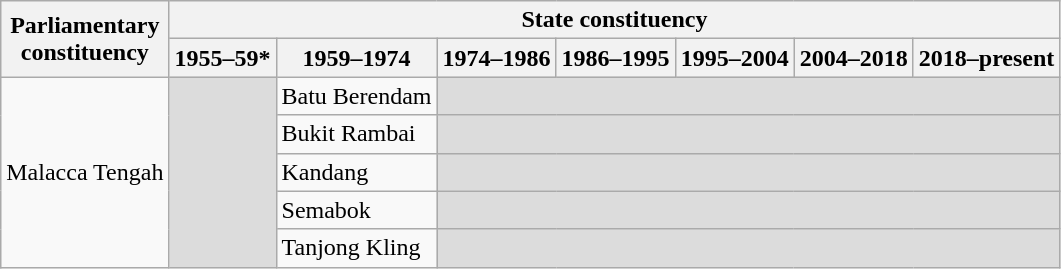<table class="wikitable">
<tr>
<th rowspan="2">Parliamentary<br>constituency</th>
<th colspan="7">State constituency</th>
</tr>
<tr>
<th>1955–59*</th>
<th>1959–1974</th>
<th>1974–1986</th>
<th>1986–1995</th>
<th>1995–2004</th>
<th>2004–2018</th>
<th>2018–present</th>
</tr>
<tr>
<td rowspan="5">Malacca Tengah</td>
<td rowspan="5" bgcolor="dcdcdc"></td>
<td>Batu Berendam</td>
<td colspan="5" bgcolor="dcdcdc"></td>
</tr>
<tr>
<td>Bukit Rambai</td>
<td colspan="5" bgcolor="dcdcdc"></td>
</tr>
<tr>
<td>Kandang</td>
<td colspan="5" bgcolor="dcdcdc"></td>
</tr>
<tr>
<td>Semabok</td>
<td colspan="5" bgcolor="dcdcdc"></td>
</tr>
<tr>
<td>Tanjong Kling</td>
<td colspan="5" bgcolor="dcdcdc"></td>
</tr>
</table>
